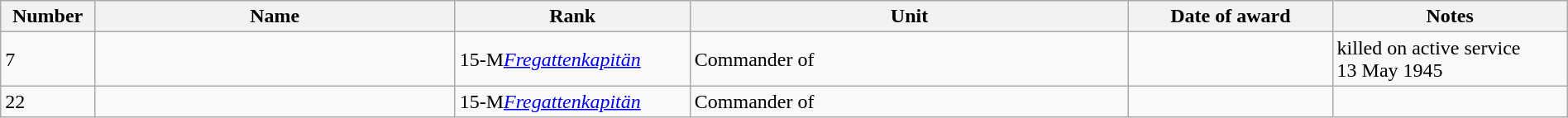<table class="wikitable sortable" style="width:100%;">
<tr>
<th width="6%">Number</th>
<th width="23%">Name</th>
<th width="15%">Rank</th>
<th width="28%" class="unsortable">Unit</th>
<th width="13%">Date of award</th>
<th width="15%" class="unsortable">Notes</th>
</tr>
<tr>
<td>7</td>
<td></td>
<td><span>15-M</span><em><a href='#'>Fregattenkapitän</a></em></td>
<td>Commander of </td>
<td></td>
<td>killed on active service 13 May 1945</td>
</tr>
<tr>
<td>22</td>
<td></td>
<td><span>15-M</span><em><a href='#'>Fregattenkapitän</a></em></td>
<td>Commander of </td>
<td></td>
<td></td>
</tr>
</table>
